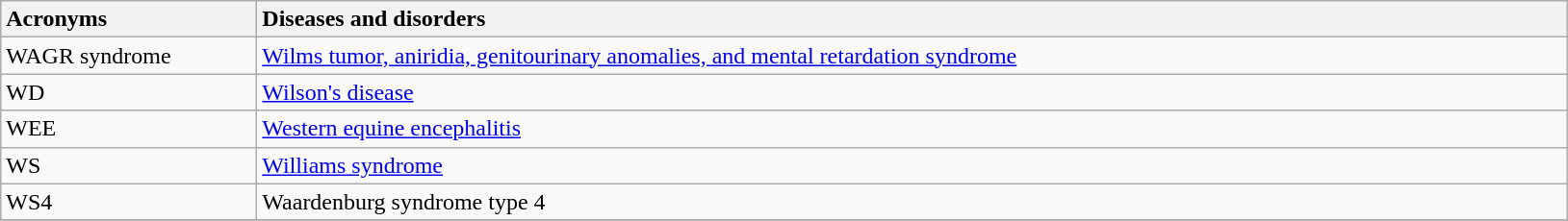<table class="wikitable sortable">
<tr>
<th width=170px style=text-align:left>Acronyms</th>
<th width=900px style=text-align:left>Diseases and disorders</th>
</tr>
<tr>
<td>WAGR syndrome</td>
<td><a href='#'>Wilms tumor, aniridia, genitourinary anomalies, and mental retardation syndrome</a></td>
</tr>
<tr>
<td>WD</td>
<td><a href='#'>Wilson's disease</a></td>
</tr>
<tr>
<td>WEE</td>
<td><a href='#'>Western equine encephalitis</a></td>
</tr>
<tr>
<td>WS</td>
<td><a href='#'>Williams syndrome</a></td>
</tr>
<tr>
<td>WS4</td>
<td>Waardenburg syndrome type 4</td>
</tr>
<tr>
</tr>
</table>
